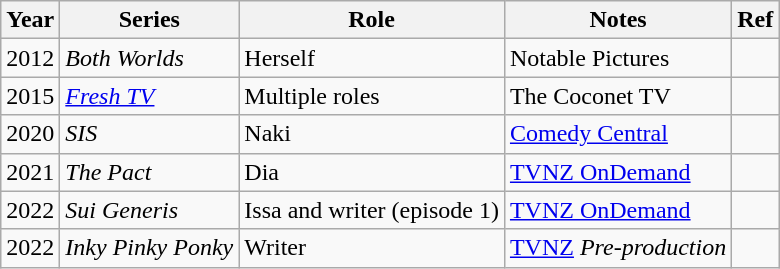<table class="wikitable">
<tr>
<th>Year</th>
<th>Series</th>
<th>Role</th>
<th>Notes</th>
<th>Ref</th>
</tr>
<tr>
<td>2012</td>
<td><em>Both Worlds</em></td>
<td>Herself</td>
<td>Notable Pictures</td>
<td></td>
</tr>
<tr>
<td>2015</td>
<td><em><a href='#'>Fresh TV</a></em></td>
<td>Multiple roles</td>
<td>The Coconet TV</td>
<td></td>
</tr>
<tr>
<td>2020</td>
<td><em>SIS</em></td>
<td>Naki</td>
<td><a href='#'>Comedy Central</a></td>
<td></td>
</tr>
<tr>
<td>2021</td>
<td><em>The Pact</em></td>
<td>Dia</td>
<td><a href='#'>TVNZ OnDemand</a></td>
<td></td>
</tr>
<tr>
<td>2022</td>
<td><em>Sui Generis</em></td>
<td>Issa and writer (episode 1)</td>
<td><a href='#'>TVNZ OnDemand</a></td>
<td></td>
</tr>
<tr>
<td>2022</td>
<td><em>Inky Pinky Ponky</em></td>
<td>Writer</td>
<td><a href='#'>TVNZ</a> <em>Pre-production</em></td>
<td></td>
</tr>
</table>
